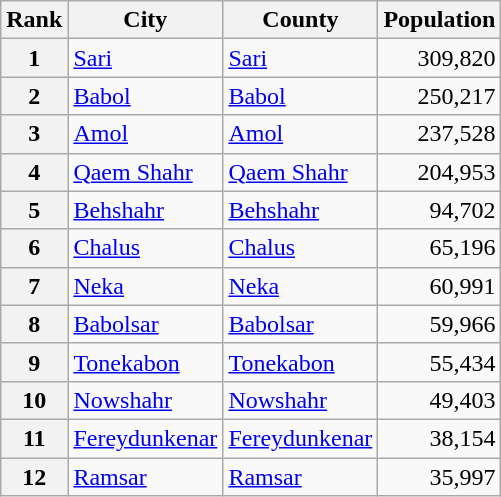<table class="wikitable sortable">
<tr>
<th>Rank</th>
<th>City</th>
<th>County</th>
<th>Population</th>
</tr>
<tr>
<th>1</th>
<td><a href='#'>Sari</a></td>
<td><a href='#'>Sari</a></td>
<td style="text-align: right;">309,820</td>
</tr>
<tr>
<th>2</th>
<td><a href='#'>Babol</a></td>
<td><a href='#'>Babol</a></td>
<td style="text-align: right;">250,217</td>
</tr>
<tr>
<th>3</th>
<td><a href='#'>Amol</a></td>
<td><a href='#'>Amol</a></td>
<td style="text-align: right;">237,528</td>
</tr>
<tr>
<th>4</th>
<td><a href='#'>Qaem Shahr</a></td>
<td><a href='#'>Qaem Shahr</a></td>
<td style="text-align: right;">204,953</td>
</tr>
<tr>
<th>5</th>
<td><a href='#'>Behshahr</a></td>
<td><a href='#'>Behshahr</a></td>
<td style="text-align: right;">94,702</td>
</tr>
<tr>
<th>6</th>
<td><a href='#'>Chalus</a></td>
<td><a href='#'>Chalus</a></td>
<td style="text-align: right;">65,196</td>
</tr>
<tr>
<th>7</th>
<td><a href='#'>Neka</a></td>
<td><a href='#'>Neka</a></td>
<td style="text-align: right;">60,991</td>
</tr>
<tr>
<th>8</th>
<td><a href='#'>Babolsar</a></td>
<td><a href='#'>Babolsar</a></td>
<td style="text-align: right;">59,966</td>
</tr>
<tr>
<th>9</th>
<td><a href='#'>Tonekabon</a></td>
<td><a href='#'>Tonekabon</a></td>
<td style="text-align: right;">55,434</td>
</tr>
<tr>
<th>10</th>
<td><a href='#'>Nowshahr</a></td>
<td><a href='#'>Nowshahr</a></td>
<td style="text-align: right;">49,403</td>
</tr>
<tr>
<th>11</th>
<td><a href='#'>Fereydunkenar</a></td>
<td><a href='#'>Fereydunkenar</a></td>
<td style="text-align: right;">38,154</td>
</tr>
<tr>
<th>12</th>
<td><a href='#'>Ramsar</a></td>
<td><a href='#'>Ramsar</a></td>
<td style="text-align: right;">35,997</td>
</tr>
</table>
